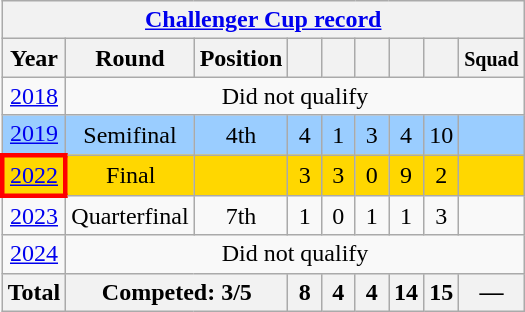<table class="wikitable" style="text-align: center;">
<tr>
<th colspan=9><a href='#'>Challenger Cup record</a></th>
</tr>
<tr>
<th>Year</th>
<th>Round</th>
<th>Position</th>
<th width="15"></th>
<th width="15"></th>
<th width="15"></th>
<th></th>
<th></th>
<th><small>Squad</small></th>
</tr>
<tr>
<td> <a href='#'>2018</a></td>
<td colspan="8" rowspan="1">Did not qualify</td>
</tr>
<tr style="background:#9acdff;">
<td> <a href='#'>2019</a></td>
<td>Semifinal</td>
<td>4th</td>
<td>4</td>
<td>1</td>
<td>3</td>
<td>4</td>
<td>10</td>
<td></td>
</tr>
<tr style="background:gold;">
<td style="border: 3px solid red"> <a href='#'>2022</a></td>
<td>Final</td>
<td></td>
<td>3</td>
<td>3</td>
<td>0</td>
<td>9</td>
<td>2</td>
<td></td>
</tr>
<tr>
<td> <a href='#'>2023</a></td>
<td>Quarterfinal</td>
<td>7th</td>
<td>1</td>
<td>0</td>
<td>1</td>
<td>1</td>
<td>3</td>
<td></td>
</tr>
<tr>
<td> <a href='#'>2024</a></td>
<td colspan="8" rowspan="1">Did not qualify</td>
</tr>
<tr>
<th>Total</th>
<th colspan="2">Competed: 3/5</th>
<th>8</th>
<th>4</th>
<th>4</th>
<th>14</th>
<th>15</th>
<th>—</th>
</tr>
</table>
